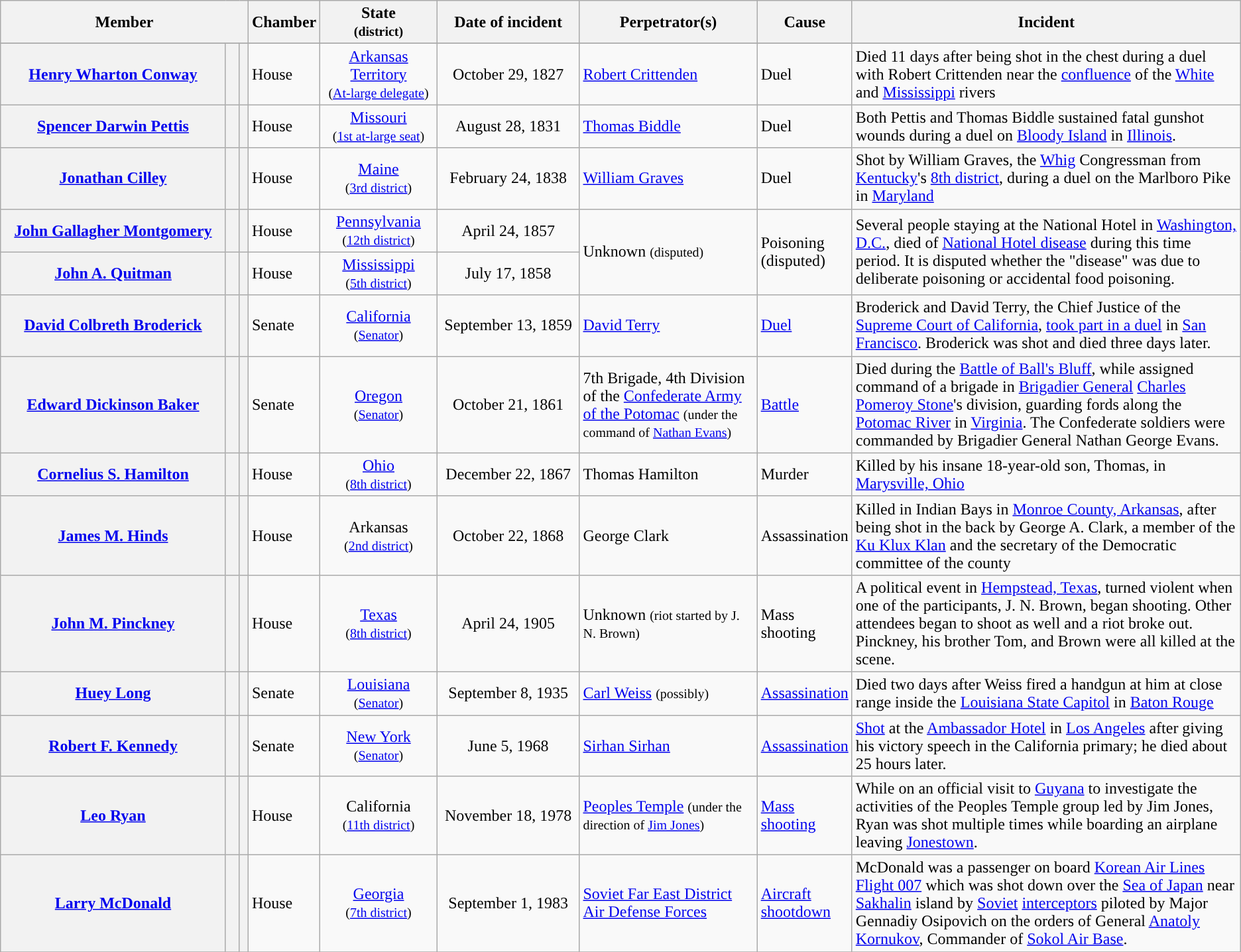<table class="wikitable sortable" style="text-align:left">
<tr>
<th width="23%" colspan="3">Member</th>
<th>Chamber</th>
<th width="10%">State<br><small>(district)</small></th>
<th width="13%">Date of incident</th>
<th width="16%">Perpetrator(s)</th>
<th>Cause</th>
<th width="38%">Incident</th>
</tr>
<tr>
</tr>
<tr>
<th><a href='#'>Henry Wharton Conway</a></th>
<th style="background: "> </th>
<th></th>
<td>House</td>
<td align="center"><a href='#'>Arkansas Territory</a><br><small>(<a href='#'>At-large delegate</a>)</small></td>
<td align="center">October 29, 1827</td>
<td><a href='#'>Robert Crittenden</a></td>
<td>Duel</td>
<td>Died 11 days after being shot in the chest during a duel with Robert Crittenden near the <a href='#'>confluence</a> of the <a href='#'>White</a> and <a href='#'>Mississippi</a> rivers</td>
</tr>
<tr>
<th><a href='#'>Spencer Darwin Pettis</a></th>
<th style="background: "> </th>
<th></th>
<td>House</td>
<td align="center"><a href='#'>Missouri</a><br><small>(<a href='#'>1st at-large seat</a>)</small></td>
<td align="center">August 28, 1831</td>
<td><a href='#'>Thomas Biddle</a></td>
<td>Duel</td>
<td>Both Pettis and Thomas Biddle sustained fatal gunshot wounds during a duel on <a href='#'>Bloody Island</a> in <a href='#'>Illinois</a>.</td>
</tr>
<tr>
<th><a href='#'>Jonathan Cilley</a></th>
<th style="background: "> </th>
<th></th>
<td>House</td>
<td align="center"><a href='#'>Maine</a><br><small>(<a href='#'>3rd district</a>)</small></td>
<td align="center">February 24, 1838</td>
<td><a href='#'>William Graves</a></td>
<td>Duel</td>
<td>Shot by William Graves, the <a href='#'>Whig</a> Congressman from <a href='#'>Kentucky</a>'s <a href='#'>8th district</a>, during a duel on the Marlboro Pike in <a href='#'>Maryland</a></td>
</tr>
<tr>
<th><a href='#'>John Gallagher Montgomery</a></th>
<th style="background: "> </th>
<th></th>
<td>House</td>
<td align="center"><a href='#'>Pennsylvania</a><br><small>(<a href='#'>12th district</a>)</small></td>
<td align="center">April 24, 1857</td>
<td rowspan="2">Unknown <small>(disputed)</small></td>
<td rowspan="2">Poisoning<br>(disputed)</td>
<td rowspan="2">Several people staying at the National Hotel in <a href='#'>Washington, D.C.</a>, died of <a href='#'>National Hotel disease</a> during this time period. It is disputed whether the "disease" was due to deliberate poisoning or accidental food poisoning.</td>
</tr>
<tr>
<th><a href='#'>John A. Quitman</a></th>
<th style="background: "> </th>
<th></th>
<td>House</td>
<td align="center"><a href='#'>Mississippi</a><br><small>(<a href='#'>5th district</a>)</small></td>
<td align="center">July 17, 1858</td>
</tr>
<tr>
<th><a href='#'>David Colbreth Broderick</a></th>
<th style="background: "> </th>
<th></th>
<td>Senate</td>
<td align="center"><a href='#'>California</a><br><small>(<a href='#'>Senator</a>)</small></td>
<td align="center">September 13, 1859</td>
<td><a href='#'>David Terry</a></td>
<td><a href='#'>Duel</a></td>
<td>Broderick and David Terry, the Chief Justice of the <a href='#'>Supreme Court of California</a>, <a href='#'>took part in a duel</a> in <a href='#'>San Francisco</a>. Broderick was shot and died three days later.</td>
</tr>
<tr>
<th><a href='#'>Edward Dickinson Baker</a></th>
<th style="background: "> </th>
<th></th>
<td>Senate</td>
<td align="center"><a href='#'>Oregon</a><br><small>(<a href='#'>Senator</a>)</small></td>
<td align="center">October 21, 1861</td>
<td>7th Brigade, 4th Division of the <a href='#'>Confederate Army of the Potomac</a> <small>(under the command of <a href='#'>Nathan Evans</a>)</small></td>
<td><a href='#'>Battle</a></td>
<td>Died during the <a href='#'>Battle of Ball's Bluff</a>, while assigned command of a brigade in <a href='#'>Brigadier General</a> <a href='#'>Charles Pomeroy Stone</a>'s division, guarding fords along the <a href='#'>Potomac River</a> in <a href='#'>Virginia</a>. The Confederate soldiers were commanded by Brigadier General Nathan George Evans.</td>
</tr>
<tr>
<th><a href='#'>Cornelius S. Hamilton</a></th>
<th style="background: "> </th>
<th></th>
<td>House</td>
<td align="center"><a href='#'>Ohio</a><br><small>(<a href='#'>8th district</a>)</small></td>
<td align="center">December 22, 1867</td>
<td>Thomas Hamilton</td>
<td>Murder</td>
<td>Killed by his insane 18-year-old son, Thomas, in <a href='#'>Marysville, Ohio</a></td>
</tr>
<tr>
<th><a href='#'>James M. Hinds</a></th>
<th style="background: "> </th>
<th></th>
<td>House</td>
<td align="center">Arkansas<br><small>(<a href='#'>2nd district</a>)</small></td>
<td align="center">October 22, 1868</td>
<td>George Clark</td>
<td>Assassination</td>
<td>Killed in Indian Bays in <a href='#'>Monroe County, Arkansas</a>, after being shot in the back by George A. Clark, a member of the <a href='#'>Ku Klux Klan</a> and the secretary of the Democratic committee of the county</td>
</tr>
<tr>
<th><a href='#'>John M. Pinckney</a></th>
<th style="background: "> </th>
<th></th>
<td>House</td>
<td align="center"><a href='#'>Texas</a><br><small>(<a href='#'>8th district</a>)</small></td>
<td align="center">April 24, 1905</td>
<td>Unknown <small>(riot started by J. N. Brown)</small></td>
<td>Mass shooting</td>
<td>A political event in <a href='#'>Hempstead, Texas</a>, turned violent when one of the participants, J. N. Brown, began shooting. Other attendees began to shoot as well and a riot broke out. Pinckney, his brother Tom, and Brown were all killed at the scene.</td>
</tr>
<tr>
<th><a href='#'>Huey Long</a></th>
<th style="background: "> </th>
<th></th>
<td>Senate</td>
<td align="center"><a href='#'>Louisiana</a><br><small>(<a href='#'>Senator</a>)</small></td>
<td align="center">September 8, 1935</td>
<td><a href='#'>Carl Weiss</a> <small>(possibly)</small></td>
<td><a href='#'>Assassination</a></td>
<td>Died two days after Weiss fired a handgun at him at close range inside the <a href='#'>Louisiana State Capitol</a> in <a href='#'>Baton Rouge</a></td>
</tr>
<tr>
<th><a href='#'>Robert F. Kennedy</a></th>
<th style="background: "> </th>
<th></th>
<td>Senate</td>
<td align="center"><a href='#'>New York</a><br><small>(<a href='#'>Senator</a>)</small></td>
<td align="center">June 5, 1968</td>
<td><a href='#'>Sirhan Sirhan</a></td>
<td><a href='#'>Assassination</a></td>
<td><a href='#'>Shot</a> at the <a href='#'>Ambassador Hotel</a> in <a href='#'>Los Angeles</a> after giving his victory speech in the California primary; he died about 25 hours later.</td>
</tr>
<tr>
<th><a href='#'>Leo Ryan</a></th>
<th style="background: "> </th>
<th></th>
<td>House</td>
<td align="center">California<br><small>(<a href='#'>11th district</a>)</small></td>
<td align="center">November 18, 1978</td>
<td><a href='#'>Peoples Temple</a> <small>(under the direction of <a href='#'>Jim Jones</a>)</small></td>
<td><a href='#'>Mass shooting</a></td>
<td>While on an official visit to <a href='#'>Guyana</a> to investigate the activities of the Peoples Temple group led by Jim Jones, Ryan was shot multiple times while boarding an airplane leaving <a href='#'>Jonestown</a>.</td>
</tr>
<tr>
<th><a href='#'>Larry McDonald</a></th>
<th style="background: "> </th>
<th></th>
<td>House</td>
<td align="center"><a href='#'>Georgia</a><br><small>(<a href='#'>7th district</a>)</small></td>
<td align="center">September 1, 1983</td>
<td><a href='#'>Soviet Far East District Air Defense Forces</a></td>
<td><a href='#'>Aircraft shootdown</a></td>
<td>McDonald was a passenger on board <a href='#'>Korean Air Lines Flight 007</a> which was shot down over the <a href='#'>Sea of Japan</a> near <a href='#'>Sakhalin</a> island by <a href='#'>Soviet</a> <a href='#'>interceptors</a> piloted by Major Gennadiy Osipovich on the orders of General <a href='#'>Anatoly Kornukov</a>, Commander of <a href='#'>Sokol Air Base</a>.</td>
</tr>
<tr>
</tr>
</table>
